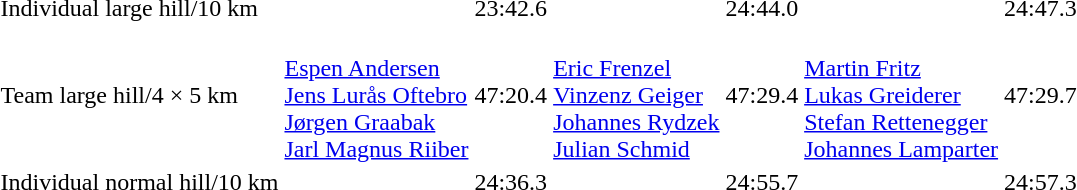<table>
<tr>
<td>Individual large hill/10 km<br></td>
<td></td>
<td>23:42.6</td>
<td></td>
<td>24:44.0</td>
<td></td>
<td>24:47.3</td>
</tr>
<tr>
<td>Team large hill/4 × 5 km<br></td>
<td><br><a href='#'>Espen Andersen</a><br><a href='#'>Jens Lurås Oftebro</a><br><a href='#'>Jørgen Graabak</a><br><a href='#'>Jarl Magnus Riiber</a></td>
<td>47:20.4</td>
<td><br><a href='#'>Eric Frenzel</a><br><a href='#'>Vinzenz Geiger</a><br><a href='#'>Johannes Rydzek</a><br><a href='#'>Julian Schmid</a></td>
<td>47:29.4</td>
<td><br><a href='#'>Martin Fritz</a><br><a href='#'>Lukas Greiderer</a><br><a href='#'>Stefan Rettenegger</a><br><a href='#'>Johannes Lamparter</a></td>
<td>47:29.7</td>
</tr>
<tr>
<td>Individual normal hill/10 km<br></td>
<td></td>
<td>24:36.3</td>
<td></td>
<td>24:55.7</td>
<td></td>
<td>24:57.3</td>
</tr>
</table>
